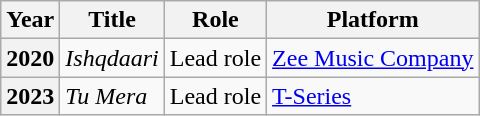<table class="wikitable plainrowheaders sortable">
<tr>
<th scope="col">Year</th>
<th scope="col">Title</th>
<th scope="col">Role</th>
<th scope="col">Platform</th>
</tr>
<tr>
<th scope="row">2020</th>
<td><em>Ishqdaari</em></td>
<td>Lead role</td>
<td><a href='#'>Zee Music Company</a></td>
</tr>
<tr>
<th scope="row">2023</th>
<td><em>Tu Mera</em></td>
<td>Lead role</td>
<td><a href='#'>T-Series</a></td>
</tr>
</table>
